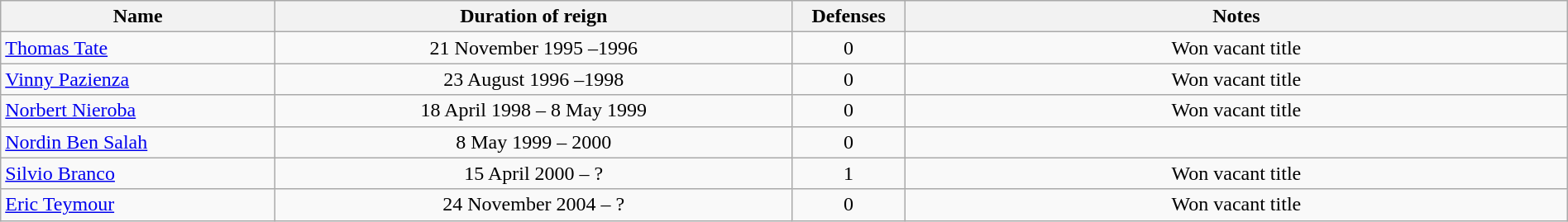<table class="wikitable" width=100%>
<tr>
<th width=17%>Name</th>
<th width=32%>Duration of reign</th>
<th width=7%>Defenses</th>
<th width=41%>Notes</th>
</tr>
<tr align=center>
<td align=left> <a href='#'>Thomas Tate</a></td>
<td>21 November 1995 –1996</td>
<td>0</td>
<td>Won vacant title</td>
</tr>
<tr align=center>
<td align=left> <a href='#'>Vinny Pazienza</a></td>
<td>23 August 1996 –1998</td>
<td>0</td>
<td>Won vacant title</td>
</tr>
<tr align=center>
<td align=left> <a href='#'>Norbert Nieroba</a></td>
<td>18 April 1998 – 8 May 1999</td>
<td>0</td>
<td>Won vacant title</td>
</tr>
<tr align=center>
<td align=left> <a href='#'>Nordin Ben Salah</a></td>
<td>8 May 1999 – 2000</td>
<td>0</td>
<td></td>
</tr>
<tr align=center>
<td align=left> <a href='#'>Silvio Branco</a></td>
<td>15 April 2000 – ?</td>
<td>1</td>
<td>Won vacant title</td>
</tr>
<tr align=center>
<td align=left> <a href='#'>Eric Teymour</a></td>
<td>24 November 2004 – ?</td>
<td>0</td>
<td>Won vacant title</td>
</tr>
</table>
